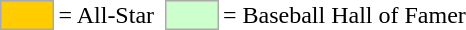<table>
<tr>
<td style="background-color:#FFCC00; border:1px solid #aaaaaa; width:2em;"></td>
<td>= All-Star</td>
<td></td>
<td style="background-color:#CCFFCC; border:1px solid #aaaaaa; width:2em;"></td>
<td>= Baseball Hall of Famer</td>
</tr>
</table>
